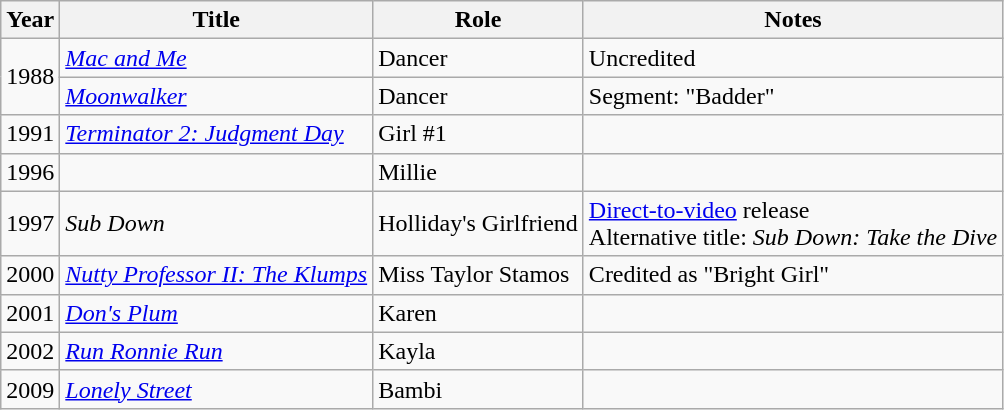<table class="wikitable sortable">
<tr>
<th>Year</th>
<th>Title</th>
<th>Role</th>
<th class="unsortable">Notes</th>
</tr>
<tr>
<td rowspan=2>1988</td>
<td><em><a href='#'>Mac and Me</a></em></td>
<td>Dancer</td>
<td>Uncredited</td>
</tr>
<tr>
<td><em><a href='#'>Moonwalker</a></em></td>
<td>Dancer</td>
<td>Segment: "Badder"</td>
</tr>
<tr>
<td>1991</td>
<td><em><a href='#'>Terminator 2: Judgment Day</a></em></td>
<td>Girl #1</td>
<td></td>
</tr>
<tr>
<td>1996</td>
<td><em></em></td>
<td>Millie</td>
<td></td>
</tr>
<tr>
<td>1997</td>
<td><em>Sub Down</em></td>
<td>Holliday's Girlfriend</td>
<td><a href='#'>Direct-to-video</a> release<br>Alternative title: <em>Sub Down: Take the Dive</em></td>
</tr>
<tr>
<td>2000</td>
<td><em><a href='#'>Nutty Professor II: The Klumps</a></em></td>
<td>Miss Taylor Stamos</td>
<td>Credited as "Bright Girl"</td>
</tr>
<tr>
<td>2001</td>
<td><em><a href='#'>Don's Plum</a></em></td>
<td>Karen</td>
<td></td>
</tr>
<tr>
<td>2002</td>
<td><em><a href='#'>Run Ronnie Run</a></em></td>
<td>Kayla</td>
<td></td>
</tr>
<tr>
<td>2009</td>
<td><em><a href='#'>Lonely Street</a></em></td>
<td>Bambi</td>
<td></td>
</tr>
</table>
